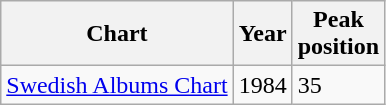<table class="wikitable sortable">
<tr>
<th>Chart</th>
<th>Year</th>
<th>Peak<br>position</th>
</tr>
<tr>
<td align="left"><a href='#'>Swedish Albums Chart</a></td>
<td align="left">1984</td>
<td align="left">35</td>
</tr>
</table>
